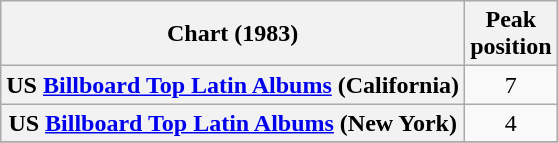<table class="wikitable sortable plainrowheaders">
<tr>
<th>Chart (1983)</th>
<th>Peak<br>position</th>
</tr>
<tr>
<th scope="row">US <a href='#'>Billboard Top Latin Albums</a> (California)</th>
<td align="center">7</td>
</tr>
<tr>
<th scope="row">US <a href='#'>Billboard Top Latin Albums</a> (New York)</th>
<td align="center">4</td>
</tr>
<tr>
</tr>
</table>
